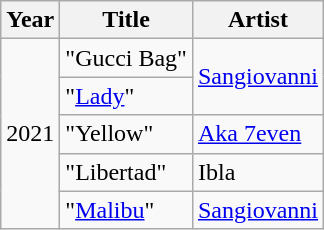<table class="wikitable plainrowheaders sortable">
<tr>
<th scope="col">Year</th>
<th scope="col">Title</th>
<th scope="col">Artist</th>
</tr>
<tr>
<td rowspan="5">2021</td>
<td>"Gucci Bag"</td>
<td rowspan="2"><a href='#'>Sangiovanni</a></td>
</tr>
<tr>
<td>"<a href='#'>Lady</a>"</td>
</tr>
<tr>
<td>"Yellow"</td>
<td><a href='#'>Aka 7even</a></td>
</tr>
<tr>
<td>"Libertad"</td>
<td>Ibla</td>
</tr>
<tr>
<td>"<a href='#'>Malibu</a>"</td>
<td><a href='#'>Sangiovanni</a></td>
</tr>
</table>
